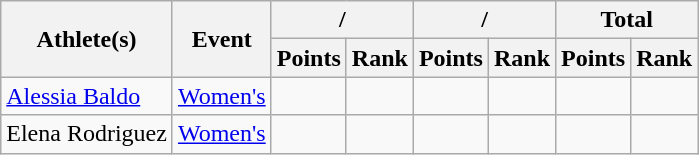<table class="wikitable">
<tr>
<th rowspan="2">Athlete(s)</th>
<th rowspan="2">Event</th>
<th colspan="2">/</th>
<th colspan="2">/</th>
<th colspan="2">Total</th>
</tr>
<tr>
<th>Points</th>
<th>Rank</th>
<th>Points</th>
<th>Rank</th>
<th>Points</th>
<th>Rank</th>
</tr>
<tr>
<td><a href='#'>Alessia Baldo</a></td>
<td><a href='#'>Women's</a></td>
<td></td>
<td></td>
<td></td>
<td></td>
<td></td>
<td></td>
</tr>
<tr>
<td>Elena Rodriguez</td>
<td><a href='#'>Women's</a></td>
<td></td>
<td></td>
<td></td>
<td></td>
<td></td>
<td></td>
</tr>
</table>
